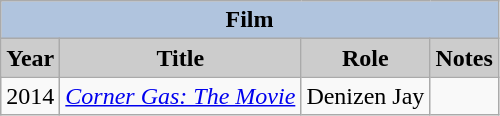<table class="wikitable">
<tr>
<th colspan=4 style="background:#B0C4DE;">Film</th>
</tr>
<tr>
<th style="background: #CCCCCC;">Year</th>
<th style="background: #CCCCCC;">Title</th>
<th style="background: #CCCCCC;">Role</th>
<th style="background: #CCCCCC;">Notes</th>
</tr>
<tr>
<td>2014</td>
<td><em><a href='#'>Corner Gas: The Movie</a></em></td>
<td>Denizen Jay</td>
<td></td>
</tr>
</table>
